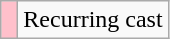<table class="wikitable">
<tr>
<td style="background: pink"> </td>
<td>Recurring cast</td>
</tr>
</table>
